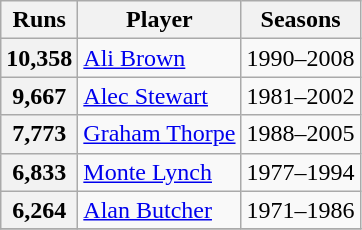<table class="wikitable">
<tr>
<th>Runs</th>
<th>Player</th>
<th>Seasons</th>
</tr>
<tr>
<th>10,358</th>
<td> <a href='#'>Ali Brown</a></td>
<td>1990–2008</td>
</tr>
<tr>
<th>9,667</th>
<td> <a href='#'>Alec Stewart</a></td>
<td>1981–2002</td>
</tr>
<tr>
<th>7,773</th>
<td> <a href='#'>Graham Thorpe</a></td>
<td>1988–2005</td>
</tr>
<tr>
<th>6,833</th>
<td> <a href='#'>Monte Lynch</a></td>
<td>1977–1994</td>
</tr>
<tr>
<th>6,264</th>
<td> <a href='#'>Alan Butcher</a></td>
<td>1971–1986</td>
</tr>
<tr>
</tr>
</table>
